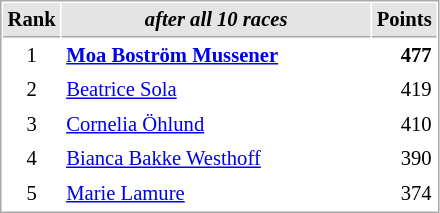<table cellspacing="1" cellpadding="3" style="border:1px solid #aaa; font-size:86%;">
<tr style="background:#e4e4e4;">
<th style="border-bottom:1px solid #aaa; width:10px;">Rank</th>
<th style="border-bottom:1px solid #aaa; width:200px; white-space:nowrap;"><em>after all 10 races</em></th>
<th style="border-bottom:1px solid #aaa; width:20px;">Points</th>
</tr>
<tr>
<td style="text-align:center;">1</td>
<td> <strong><a href='#'>Moa Boström Mussener</a></strong></td>
<td align="right"><strong>477</strong></td>
</tr>
<tr>
<td style="text-align:center;">2</td>
<td> <a href='#'>Beatrice Sola</a></td>
<td align="right">419</td>
</tr>
<tr>
<td style="text-align:center;">3</td>
<td> <a href='#'>Cornelia Öhlund</a></td>
<td align="right">410</td>
</tr>
<tr>
<td style="text-align:center;">4</td>
<td> <a href='#'>Bianca Bakke Westhoff</a></td>
<td align="right">390</td>
</tr>
<tr>
<td style="text-align:center;">5</td>
<td> <a href='#'>Marie Lamure</a></td>
<td align="right">374</td>
</tr>
</table>
